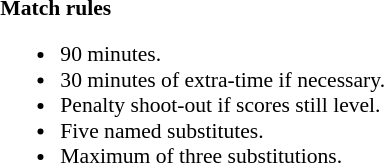<table width=82% style="font-size:90%">
<tr>
<td width=50% valign=top></td>
<td width=50% valign=top><br><strong>Match rules</strong><ul><li>90 minutes.</li><li>30 minutes of extra-time if necessary.</li><li>Penalty shoot-out if scores still level.</li><li>Five named substitutes.</li><li>Maximum of three substitutions.</li></ul></td>
</tr>
</table>
